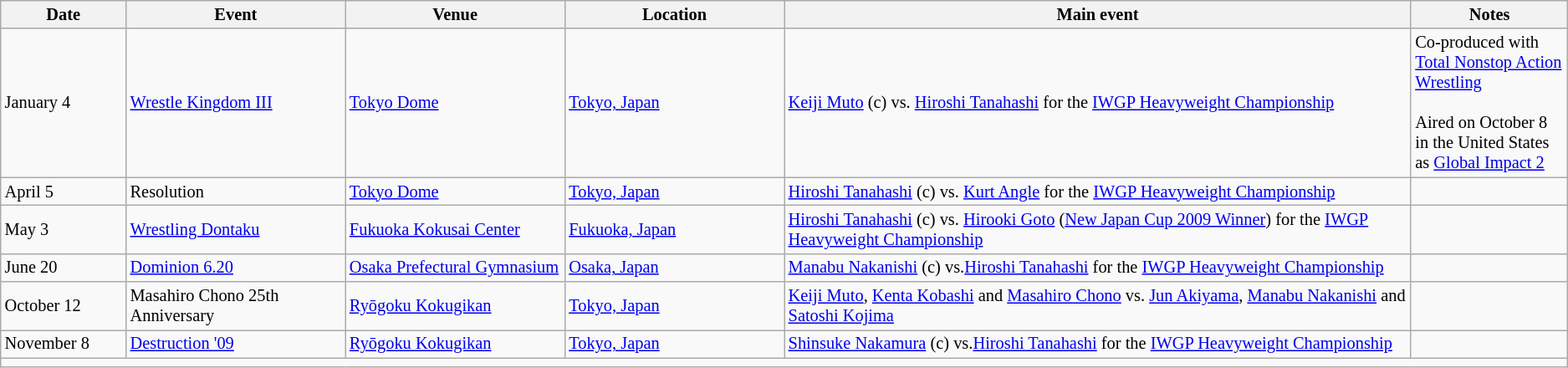<table class="sortable wikitable succession-box" style="font-size:85%;">
<tr>
<th width=8%>Date</th>
<th width=14%>Event</th>
<th width=14%>Venue</th>
<th width=14%>Location</th>
<th width=40%>Main event</th>
<th width=14%>Notes</th>
</tr>
<tr>
<td>January 4</td>
<td><a href='#'>Wrestle Kingdom III</a></td>
<td><a href='#'>Tokyo Dome</a></td>
<td><a href='#'>Tokyo, Japan</a></td>
<td><a href='#'>Keiji Muto</a> (c) vs. <a href='#'>Hiroshi Tanahashi</a> for the <a href='#'>IWGP Heavyweight Championship</a></td>
<td>Co-produced with <a href='#'>Total Nonstop Action Wrestling</a><br><br>Aired on October 8 in the United States as <a href='#'>Global Impact 2</a></td>
</tr>
<tr>
<td>April 5</td>
<td>Resolution</td>
<td><a href='#'>Tokyo Dome</a></td>
<td><a href='#'>Tokyo, Japan</a></td>
<td><a href='#'>Hiroshi Tanahashi</a> (c) vs. <a href='#'>Kurt Angle</a> for the <a href='#'>IWGP Heavyweight Championship</a></td>
<td></td>
</tr>
<tr>
<td>May 3</td>
<td><a href='#'>Wrestling Dontaku</a></td>
<td><a href='#'>Fukuoka Kokusai Center</a></td>
<td><a href='#'>Fukuoka, Japan</a></td>
<td><a href='#'>Hiroshi Tanahashi</a> (c) vs. <a href='#'>Hirooki Goto</a> (<a href='#'>New Japan Cup 2009 Winner</a>)  for the <a href='#'>IWGP Heavyweight Championship</a></td>
<td></td>
</tr>
<tr>
<td>June 20</td>
<td><a href='#'>Dominion 6.20</a></td>
<td><a href='#'>Osaka Prefectural Gymnasium</a></td>
<td><a href='#'>Osaka, Japan</a></td>
<td><a href='#'>Manabu Nakanishi</a> (c) vs.<a href='#'>Hiroshi Tanahashi</a>   for the <a href='#'>IWGP Heavyweight Championship</a></td>
<td></td>
</tr>
<tr>
<td>October 12</td>
<td>Masahiro Chono 25th Anniversary</td>
<td><a href='#'>Ryōgoku Kokugikan</a></td>
<td><a href='#'>Tokyo, Japan</a></td>
<td><a href='#'>Keiji Muto</a>, <a href='#'>Kenta Kobashi</a> and <a href='#'>Masahiro Chono</a> vs. <a href='#'>Jun Akiyama</a>, <a href='#'>Manabu Nakanishi</a> and <a href='#'>Satoshi Kojima</a></td>
<td></td>
</tr>
<tr>
<td>November 8</td>
<td><a href='#'>Destruction '09</a></td>
<td><a href='#'>Ryōgoku Kokugikan</a></td>
<td><a href='#'>Tokyo, Japan</a></td>
<td><a href='#'>Shinsuke Nakamura</a> (c) vs.<a href='#'>Hiroshi Tanahashi</a> for the <a href='#'>IWGP Heavyweight Championship</a></td>
<td></td>
</tr>
<tr>
<td colspan=6></td>
</tr>
</table>
